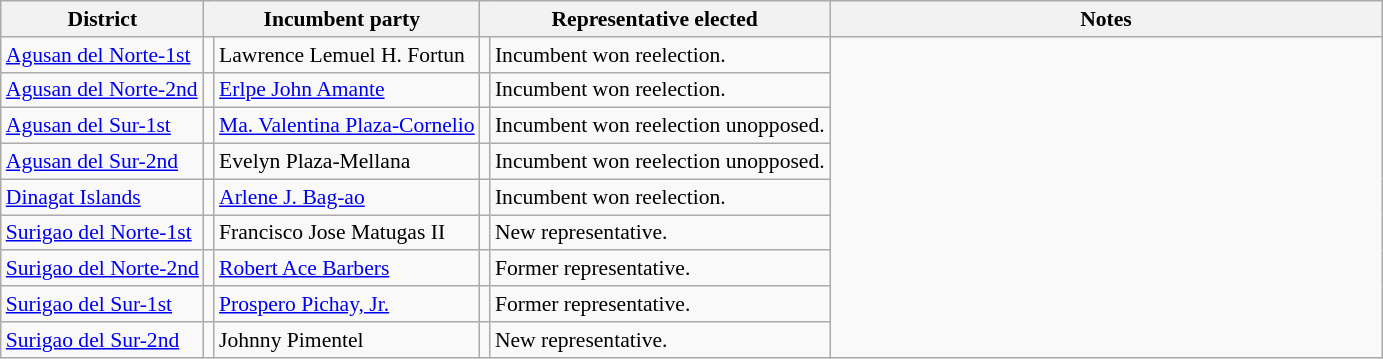<table class=wikitable style="font-size:90%;">
<tr>
<th>District</th>
<th colspan=2>Incumbent party</th>
<th colspan=3>Representative elected</th>
<th width=40%>Notes</th>
</tr>
<tr>
<td><a href='#'>Agusan del Norte-1st</a></td>
<td></td>
<td>Lawrence Lemuel H. Fortun</td>
<td></td>
<td>Incumbent won reelection.</td>
</tr>
<tr>
<td><a href='#'>Agusan del Norte-2nd</a></td>
<td></td>
<td><a href='#'>Erlpe John Amante</a></td>
<td></td>
<td>Incumbent won reelection.</td>
</tr>
<tr>
<td><a href='#'>Agusan del Sur-1st</a></td>
<td></td>
<td><a href='#'>Ma. Valentina Plaza-Cornelio</a></td>
<td></td>
<td>Incumbent won reelection unopposed.</td>
</tr>
<tr>
<td><a href='#'>Agusan del Sur-2nd</a></td>
<td></td>
<td>Evelyn Plaza-Mellana</td>
<td></td>
<td>Incumbent won reelection unopposed.</td>
</tr>
<tr>
<td><a href='#'>Dinagat Islands</a></td>
<td></td>
<td><a href='#'>Arlene J. Bag-ao</a></td>
<td></td>
<td>Incumbent won reelection.</td>
</tr>
<tr>
<td><a href='#'>Surigao del Norte-1st</a></td>
<td></td>
<td>Francisco Jose Matugas II</td>
<td></td>
<td>New representative.</td>
</tr>
<tr>
<td><a href='#'>Surigao del Norte-2nd</a></td>
<td></td>
<td><a href='#'>Robert Ace Barbers</a></td>
<td></td>
<td>Former representative.</td>
</tr>
<tr>
<td><a href='#'>Surigao del Sur-1st</a></td>
<td></td>
<td><a href='#'>Prospero Pichay, Jr.</a></td>
<td></td>
<td>Former representative.</td>
</tr>
<tr>
<td><a href='#'>Surigao del Sur-2nd</a></td>
<td></td>
<td>Johnny Pimentel</td>
<td></td>
<td>New representative.</td>
</tr>
</table>
